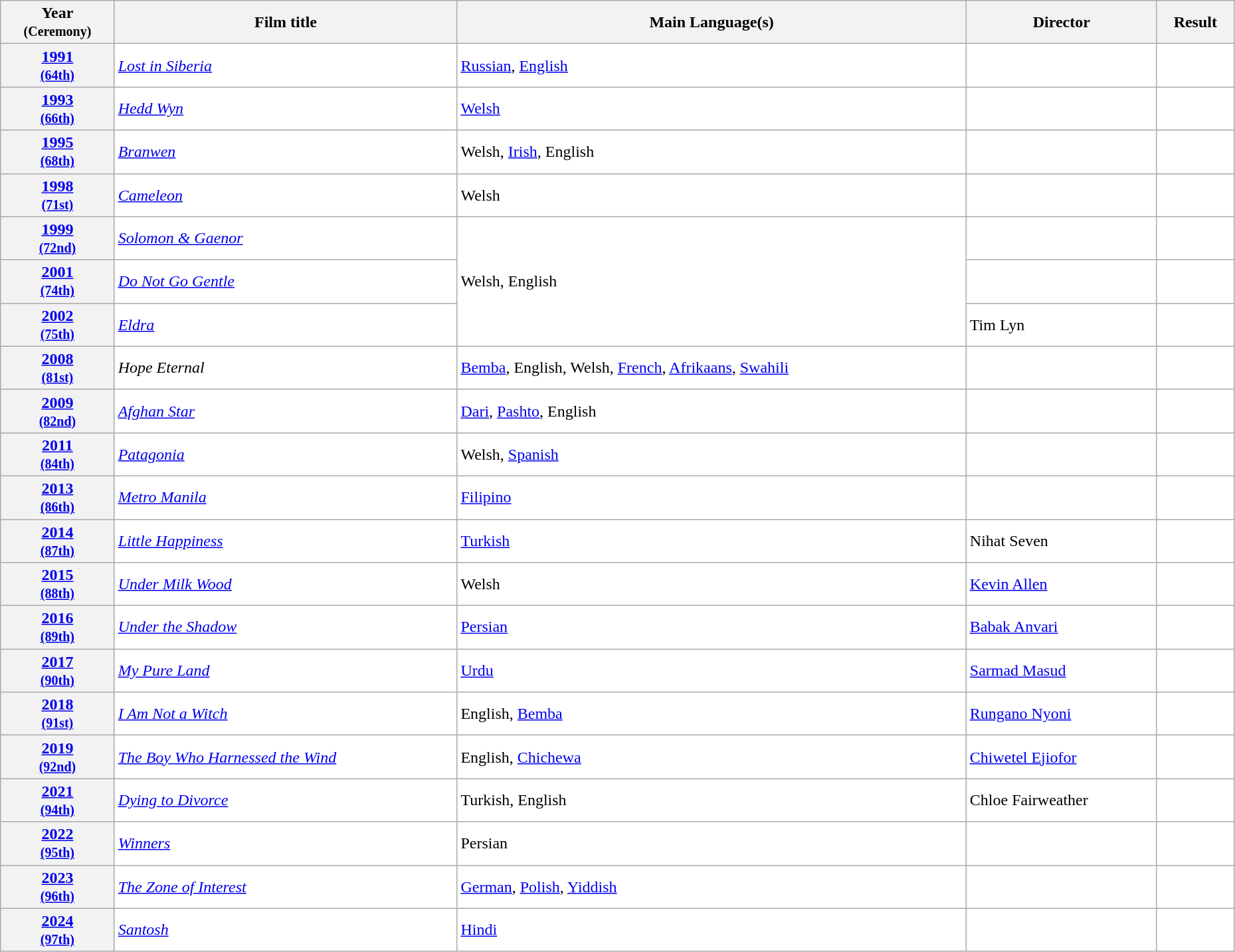<table class="wikitable sortable" width="98%" style="background:#ffffff;">
<tr>
<th>Year<br><small>(Ceremony)</small></th>
<th>Film title</th>
<th>Main Language(s)</th>
<th>Director</th>
<th>Result</th>
</tr>
<tr>
<th align="center"><a href='#'>1991</a><br><small><a href='#'>(64th)</a></small></th>
<td><em><a href='#'>Lost in Siberia</a></em></td>
<td><a href='#'>Russian</a>, <a href='#'>English</a></td>
<td></td>
<td></td>
</tr>
<tr>
<th align="center"><a href='#'>1993</a><br><small><a href='#'>(66th)</a></small></th>
<td><em><a href='#'>Hedd Wyn</a></em></td>
<td><a href='#'>Welsh</a></td>
<td></td>
<td></td>
</tr>
<tr>
<th align="center"><a href='#'>1995</a><br><small><a href='#'>(68th)</a></small></th>
<td><em><a href='#'>Branwen</a></em></td>
<td>Welsh, <a href='#'>Irish</a>, English</td>
<td></td>
<td></td>
</tr>
<tr>
<th align="center"><a href='#'>1998</a><br><small><a href='#'>(71st)</a></small></th>
<td><em><a href='#'>Cameleon</a></em></td>
<td>Welsh</td>
<td></td>
<td></td>
</tr>
<tr>
<th align="center"><a href='#'>1999</a><br><small><a href='#'>(72nd)</a></small></th>
<td><em><a href='#'>Solomon & Gaenor</a></em></td>
<td rowspan="3">Welsh, English</td>
<td></td>
<td></td>
</tr>
<tr>
<th align="center"><a href='#'>2001</a><br><small><a href='#'>(74th)</a></small></th>
<td><em><a href='#'>Do Not Go Gentle</a></em></td>
<td></td>
<td></td>
</tr>
<tr>
<th align="center"><a href='#'>2002</a><br><small><a href='#'>(75th)</a></small></th>
<td><em><a href='#'>Eldra</a></em></td>
<td>Tim Lyn</td>
<td></td>
</tr>
<tr>
<th align="center"><a href='#'>2008</a><br><small><a href='#'>(81st)</a></small></th>
<td><em>Hope Eternal</em></td>
<td><a href='#'>Bemba</a>, English, Welsh, <a href='#'>French</a>, <a href='#'>Afrikaans</a>, <a href='#'>Swahili</a></td>
<td></td>
<td></td>
</tr>
<tr>
<th align="center"><a href='#'>2009</a><br><small><a href='#'>(82nd)</a></small></th>
<td><em><a href='#'>Afghan Star</a></em></td>
<td><a href='#'>Dari</a>, <a href='#'>Pashto</a>, English</td>
<td></td>
<td></td>
</tr>
<tr>
<th align="center"><a href='#'>2011</a><br><small><a href='#'>(84th)</a></small></th>
<td><em><a href='#'>Patagonia</a></em></td>
<td>Welsh, <a href='#'>Spanish</a></td>
<td></td>
<td></td>
</tr>
<tr>
<th align="center"><a href='#'>2013</a><br><small><a href='#'>(86th)</a></small></th>
<td><em><a href='#'>Metro Manila</a></em></td>
<td><a href='#'>Filipino</a></td>
<td></td>
<td></td>
</tr>
<tr>
<th align="center"><a href='#'>2014</a><br><small><a href='#'>(87th)</a></small></th>
<td><em><a href='#'>Little Happiness</a></em></td>
<td><a href='#'>Turkish</a></td>
<td>Nihat Seven</td>
<td></td>
</tr>
<tr>
<th align="center"><a href='#'>2015</a><br><small><a href='#'>(88th)</a></small></th>
<td><em><a href='#'>Under Milk Wood</a></em></td>
<td>Welsh</td>
<td><a href='#'>Kevin Allen</a></td>
<td></td>
</tr>
<tr>
<th align="center"><a href='#'>2016</a><br><small><a href='#'>(89th)</a></small></th>
<td><em><a href='#'>Under the Shadow</a></em></td>
<td><a href='#'>Persian</a></td>
<td><a href='#'>Babak Anvari</a></td>
<td></td>
</tr>
<tr>
<th align="center"><a href='#'>2017</a><br><small><a href='#'>(90th)</a></small></th>
<td><em><a href='#'>My Pure Land</a></em></td>
<td><a href='#'>Urdu</a></td>
<td><a href='#'>Sarmad Masud</a></td>
<td></td>
</tr>
<tr>
<th align="center"><a href='#'>2018</a><br><small><a href='#'>(91st)</a></small></th>
<td><em><a href='#'>I Am Not a Witch</a></em></td>
<td>English, <a href='#'>Bemba</a></td>
<td><a href='#'>Rungano Nyoni</a></td>
<td></td>
</tr>
<tr>
<th align="center"><a href='#'>2019</a><br><small><a href='#'>(92nd)</a></small></th>
<td><em><a href='#'>The Boy Who Harnessed the Wind</a></em></td>
<td>English, <a href='#'>Chichewa</a></td>
<td><a href='#'>Chiwetel Ejiofor</a></td>
<td></td>
</tr>
<tr>
<th align="center"><a href='#'>2021</a><br><small><a href='#'>(94th)</a></small></th>
<td><em><a href='#'>Dying to Divorce</a></em></td>
<td>Turkish, English</td>
<td>Chloe Fairweather</td>
<td></td>
</tr>
<tr>
<th align="center"><a href='#'>2022</a><br><small><a href='#'>(95th)</a></small></th>
<td><em><a href='#'>Winners</a></em></td>
<td>Persian</td>
<td></td>
<td></td>
</tr>
<tr>
<th align="center"><a href='#'>2023</a><br><small><a href='#'>(96th)</a></small></th>
<td><em><a href='#'>The Zone of Interest</a></em></td>
<td><a href='#'>German</a>, <a href='#'>Polish</a>, <a href='#'>Yiddish</a></td>
<td></td>
<td></td>
</tr>
<tr>
<th align="center"><a href='#'>2024</a><br><small><a href='#'>(97th)</a></small></th>
<td><em><a href='#'>Santosh</a></em></td>
<td><a href='#'>Hindi</a></td>
<td></td>
<td></td>
</tr>
</table>
